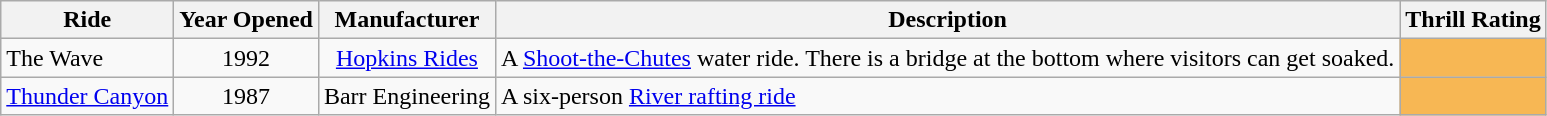<table class="wikitable sortable">
<tr>
<th>Ride</th>
<th>Year Opened</th>
<th>Manufacturer</th>
<th>Description</th>
<th>Thrill Rating</th>
</tr>
<tr>
<td>The Wave</td>
<td style="text-align:center">1992</td>
<td style="text-align:center"><a href='#'>Hopkins Rides</a></td>
<td>A <a href='#'>Shoot-the-Chutes</a> water ride. There is a bridge at the bottom where visitors can get soaked.</td>
<td align="center" bgcolor="F7B754"><strong></strong></td>
</tr>
<tr>
<td><a href='#'>Thunder Canyon</a></td>
<td style="text-align:center">1987</td>
<td style="text-align:center">Barr Engineering</td>
<td>A six-person <a href='#'>River rafting ride</a></td>
<td align="center" bgcolor="F7B754"><strong></strong></td>
</tr>
</table>
